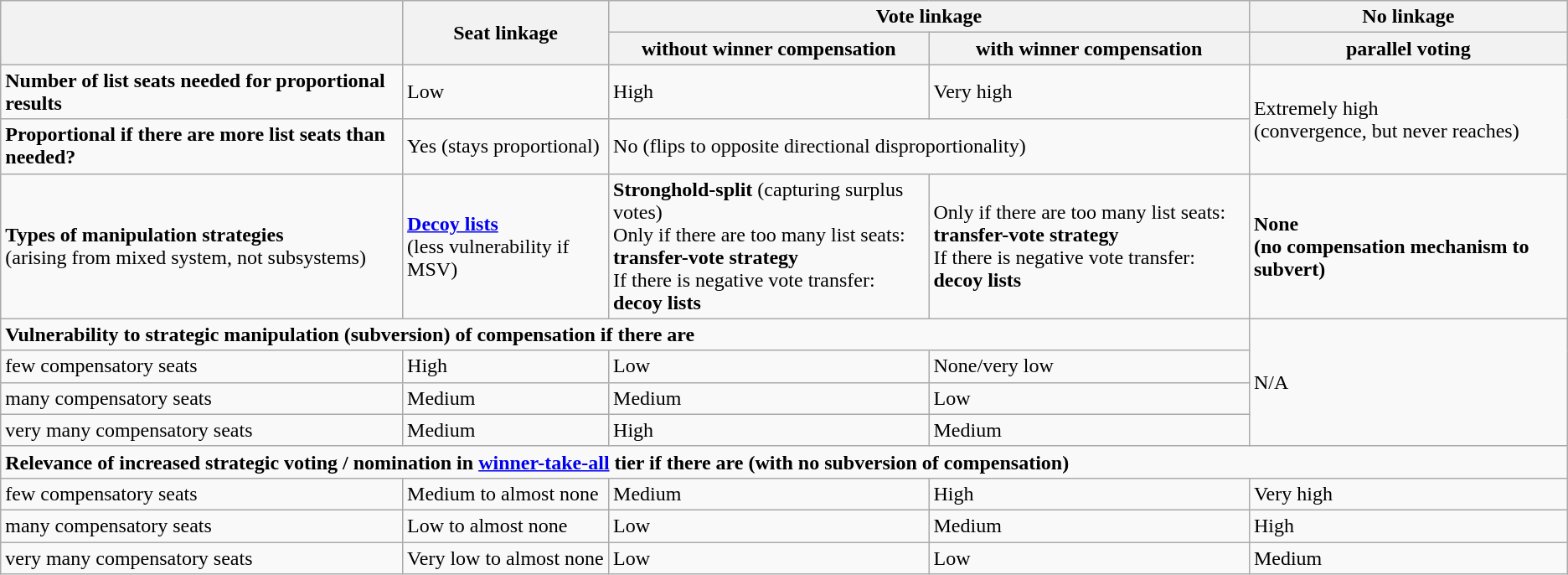<table class="wikitable">
<tr>
<th rowspan="2"></th>
<th rowspan="2">Seat linkage</th>
<th colspan="2">Vote linkage</th>
<th>No linkage</th>
</tr>
<tr>
<th>without winner compensation</th>
<th>with winner compensation</th>
<th>parallel voting</th>
</tr>
<tr>
<td><strong>Number of list seats needed for proportional results</strong></td>
<td>Low</td>
<td>High</td>
<td>Very high</td>
<td rowspan="2">Extremely high<br>(convergence,
but never reaches)</td>
</tr>
<tr>
<td><strong>Proportional if there are more list seats than needed?</strong></td>
<td>Yes (stays proportional)</td>
<td colspan="2">No (flips to opposite directional disproportionality)</td>
</tr>
<tr>
<td><strong>Types of manipulation strategies</strong><br>(arising from mixed system, not subsystems)</td>
<td><strong><a href='#'>Decoy lists</a></strong><br>(less vulnerability if MSV)</td>
<td><strong>Stronghold-split</strong> (capturing surplus votes)<br>Only if there are too many list seats:<br><strong>transfer-vote strategy</strong><br>If there is negative vote transfer: <strong>decoy lists</strong></td>
<td>Only if there are too many list seats:<br><strong>transfer-vote strategy</strong><br>If there is negative vote transfer: <strong>decoy lists</strong></td>
<td><strong>None</strong><br><strong>(no compensation mechanism to subvert)</strong></td>
</tr>
<tr>
<td colspan="4"><strong>Vulnerability to strategic manipulation (subversion) of compensation if there are</strong></td>
<td rowspan="4">N/A</td>
</tr>
<tr>
<td>few compensatory seats</td>
<td>High</td>
<td>Low</td>
<td>None/very low</td>
</tr>
<tr>
<td>many compensatory seats</td>
<td>Medium</td>
<td>Medium</td>
<td>Low</td>
</tr>
<tr>
<td>very many compensatory seats</td>
<td>Medium</td>
<td>High</td>
<td>Medium</td>
</tr>
<tr>
<td colspan="5"><strong>Relevance of increased strategic voting / nomination in <a href='#'>winner-take-all</a> tier if there are (with no subversion of compensation)</strong></td>
</tr>
<tr>
<td>few compensatory seats</td>
<td>Medium to almost none</td>
<td>Medium</td>
<td>High</td>
<td>Very high</td>
</tr>
<tr>
<td>many compensatory seats</td>
<td>Low to almost none</td>
<td>Low</td>
<td>Medium</td>
<td>High</td>
</tr>
<tr>
<td>very many compensatory seats</td>
<td>Very low to almost none</td>
<td>Low</td>
<td>Low</td>
<td>Medium</td>
</tr>
</table>
